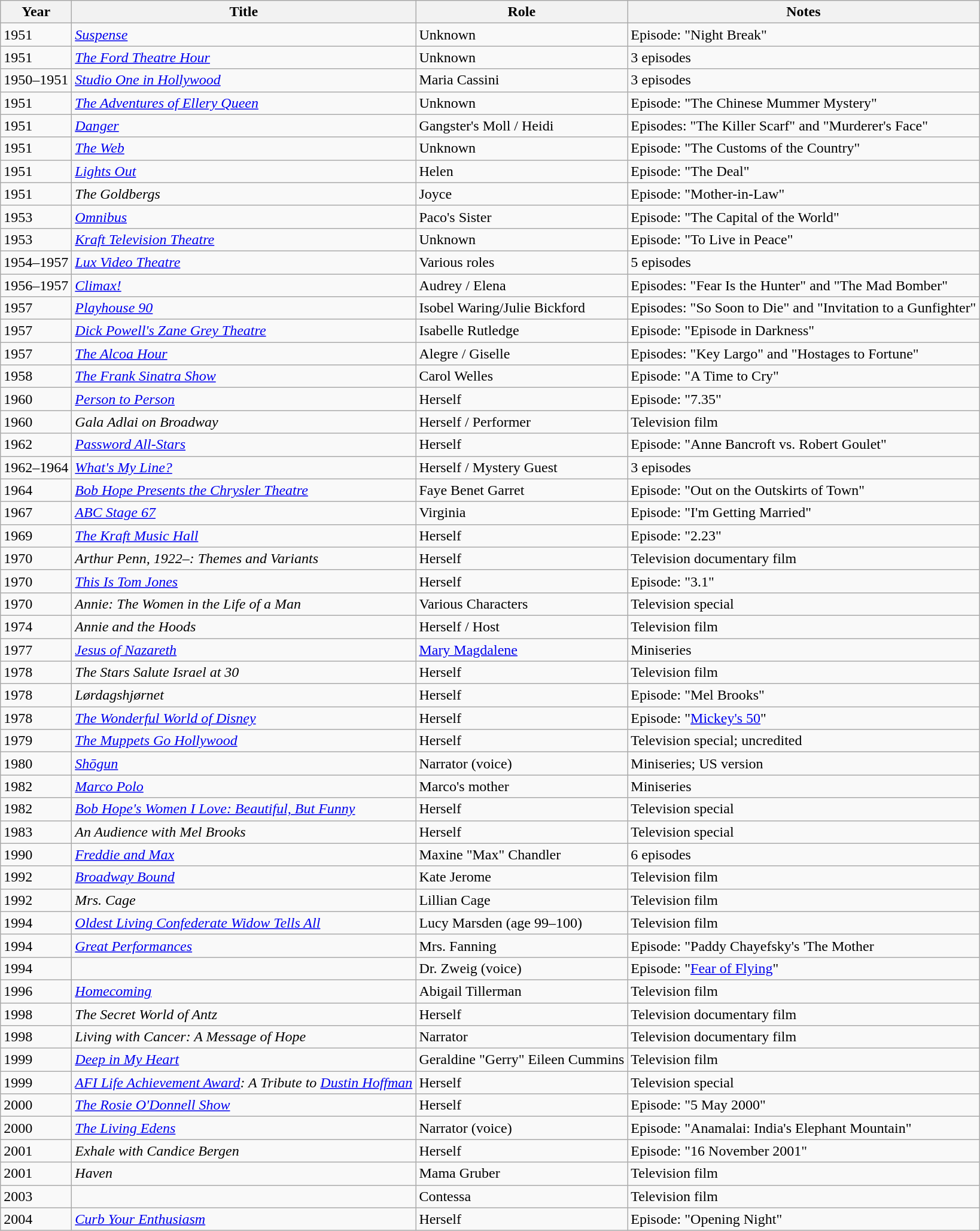<table class="wikitable sortable">
<tr>
<th>Year</th>
<th>Title</th>
<th>Role</th>
<th class="unsortable">Notes</th>
</tr>
<tr>
<td>1951</td>
<td><em><a href='#'>Suspense</a></em></td>
<td>Unknown</td>
<td>Episode: "Night Break"</td>
</tr>
<tr>
<td>1951</td>
<td><em><a href='#'>The Ford Theatre Hour</a></em></td>
<td>Unknown</td>
<td>3 episodes</td>
</tr>
<tr>
<td>1950–1951</td>
<td><em><a href='#'>Studio One in Hollywood</a></em></td>
<td>Maria Cassini</td>
<td>3 episodes</td>
</tr>
<tr>
<td>1951</td>
<td><em><a href='#'>The Adventures of Ellery Queen</a></em></td>
<td>Unknown</td>
<td>Episode: "The Chinese Mummer Mystery"</td>
</tr>
<tr>
<td>1951</td>
<td><em><a href='#'>Danger</a></em></td>
<td>Gangster's Moll / Heidi</td>
<td>Episodes: "The Killer Scarf" and "Murderer's Face"</td>
</tr>
<tr>
<td>1951</td>
<td><em><a href='#'>The Web</a></em></td>
<td>Unknown</td>
<td>Episode: "The Customs of the Country"</td>
</tr>
<tr>
<td>1951</td>
<td><em><a href='#'>Lights Out</a></em></td>
<td>Helen</td>
<td>Episode: "The Deal"</td>
</tr>
<tr>
<td>1951</td>
<td><em>The Goldbergs</em></td>
<td>Joyce</td>
<td>Episode: "Mother-in-Law"</td>
</tr>
<tr>
<td>1953</td>
<td><em><a href='#'>Omnibus</a></em></td>
<td>Paco's Sister</td>
<td>Episode: "The Capital of the World"</td>
</tr>
<tr>
<td>1953</td>
<td><em><a href='#'>Kraft Television Theatre</a></em></td>
<td>Unknown</td>
<td>Episode: "To Live in Peace"</td>
</tr>
<tr>
<td>1954–1957</td>
<td><em><a href='#'>Lux Video Theatre</a></em></td>
<td>Various roles</td>
<td>5 episodes</td>
</tr>
<tr>
<td>1956–1957</td>
<td><em><a href='#'>Climax!</a></em></td>
<td>Audrey / Elena</td>
<td>Episodes: "Fear Is the Hunter" and "The Mad Bomber"</td>
</tr>
<tr>
<td>1957</td>
<td><em><a href='#'>Playhouse 90</a></em></td>
<td>Isobel Waring/Julie Bickford</td>
<td>Episodes: "So Soon to Die" and "Invitation to a Gunfighter"</td>
</tr>
<tr>
<td>1957</td>
<td><em><a href='#'>Dick Powell's Zane Grey Theatre</a></em></td>
<td>Isabelle Rutledge</td>
<td>Episode: "Episode in Darkness"</td>
</tr>
<tr>
<td>1957</td>
<td><em><a href='#'>The Alcoa Hour</a></em></td>
<td>Alegre / Giselle</td>
<td>Episodes: "Key Largo" and "Hostages to Fortune"</td>
</tr>
<tr>
<td>1958</td>
<td><em><a href='#'>The Frank Sinatra Show</a></em></td>
<td>Carol Welles</td>
<td>Episode: "A Time to Cry"</td>
</tr>
<tr>
<td>1960</td>
<td><em><a href='#'>Person to Person</a></em></td>
<td>Herself</td>
<td>Episode: "7.35"</td>
</tr>
<tr>
<td>1960</td>
<td><em>Gala Adlai on Broadway</em></td>
<td>Herself / Performer</td>
<td>Television film</td>
</tr>
<tr>
<td>1962</td>
<td><em><a href='#'>Password All-Stars</a></em></td>
<td>Herself</td>
<td>Episode: "Anne Bancroft vs. Robert Goulet"</td>
</tr>
<tr>
<td>1962–1964</td>
<td><em><a href='#'>What's My Line?</a></em></td>
<td>Herself / Mystery Guest</td>
<td>3 episodes</td>
</tr>
<tr>
<td>1964</td>
<td><em><a href='#'>Bob Hope Presents the Chrysler Theatre</a></em></td>
<td>Faye Benet Garret</td>
<td>Episode: "Out on the Outskirts of Town"</td>
</tr>
<tr>
<td>1967</td>
<td><em><a href='#'>ABC Stage 67</a></em></td>
<td>Virginia</td>
<td>Episode: "I'm Getting Married"</td>
</tr>
<tr>
<td>1969</td>
<td><em><a href='#'>The Kraft Music Hall</a></em></td>
<td>Herself</td>
<td>Episode: "2.23"</td>
</tr>
<tr>
<td>1970</td>
<td><em>Arthur Penn, 1922–: Themes and Variants</em></td>
<td>Herself</td>
<td>Television documentary film</td>
</tr>
<tr>
<td>1970</td>
<td><em><a href='#'>This Is Tom Jones</a></em></td>
<td>Herself</td>
<td>Episode: "3.1"</td>
</tr>
<tr>
<td>1970</td>
<td><em>Annie: The Women in the Life of a Man</em></td>
<td>Various Characters</td>
<td>Television special</td>
</tr>
<tr>
<td>1974</td>
<td><em>Annie and the Hoods</em></td>
<td>Herself / Host</td>
<td>Television film</td>
</tr>
<tr>
<td>1977</td>
<td><em><a href='#'>Jesus of Nazareth</a></em></td>
<td><a href='#'>Mary Magdalene</a></td>
<td>Miniseries</td>
</tr>
<tr>
<td>1978</td>
<td><em>The Stars Salute Israel at 30</em></td>
<td>Herself</td>
<td>Television film</td>
</tr>
<tr>
<td>1978</td>
<td><em>Lørdagshjørnet</em></td>
<td>Herself</td>
<td>Episode: "Mel Brooks"</td>
</tr>
<tr>
<td>1978</td>
<td><em><a href='#'>The Wonderful World of Disney</a></em></td>
<td>Herself</td>
<td>Episode: "<a href='#'>Mickey's 50</a>"</td>
</tr>
<tr>
<td>1979</td>
<td><em><a href='#'>The Muppets Go Hollywood</a></em></td>
<td>Herself</td>
<td>Television special; uncredited</td>
</tr>
<tr>
<td>1980</td>
<td><em><a href='#'>Shōgun</a></em></td>
<td>Narrator (voice)</td>
<td>Miniseries; US version</td>
</tr>
<tr>
<td>1982</td>
<td><em><a href='#'>Marco Polo</a></em></td>
<td>Marco's mother</td>
<td>Miniseries</td>
</tr>
<tr>
<td>1982</td>
<td><em><a href='#'>Bob Hope's Women I Love: Beautiful, But Funny</a></em></td>
<td>Herself</td>
<td>Television special</td>
</tr>
<tr>
<td>1983</td>
<td><em>An Audience with Mel Brooks</em></td>
<td>Herself</td>
<td>Television special</td>
</tr>
<tr>
<td>1990</td>
<td><em><a href='#'>Freddie and Max</a></em></td>
<td>Maxine "Max" Chandler</td>
<td>6 episodes</td>
</tr>
<tr>
<td>1992</td>
<td><em><a href='#'>Broadway Bound</a></em></td>
<td>Kate Jerome</td>
<td>Television film</td>
</tr>
<tr>
<td>1992</td>
<td><em>Mrs. Cage</em></td>
<td>Lillian Cage</td>
<td>Television film</td>
</tr>
<tr>
<td>1994</td>
<td><em><a href='#'>Oldest Living Confederate Widow Tells All</a></em></td>
<td>Lucy Marsden (age 99–100)</td>
<td>Television film</td>
</tr>
<tr>
<td>1994</td>
<td><em><a href='#'>Great Performances</a></em></td>
<td>Mrs. Fanning</td>
<td>Episode: "Paddy Chayefsky's 'The Mother</td>
</tr>
<tr>
<td>1994</td>
<td><em></em></td>
<td>Dr. Zweig (voice)</td>
<td>Episode: "<a href='#'>Fear of Flying</a>"</td>
</tr>
<tr>
<td>1996</td>
<td><em><a href='#'>Homecoming</a></em></td>
<td>Abigail Tillerman</td>
<td>Television film</td>
</tr>
<tr>
<td>1998</td>
<td><em>The Secret World of Antz</em></td>
<td>Herself</td>
<td>Television documentary film</td>
</tr>
<tr>
<td>1998</td>
<td><em>Living with Cancer: A Message of Hope</em></td>
<td>Narrator</td>
<td>Television documentary film</td>
</tr>
<tr>
<td>1999</td>
<td><em><a href='#'>Deep in My Heart</a></em></td>
<td>Geraldine "Gerry" Eileen Cummins</td>
<td>Television film</td>
</tr>
<tr>
<td>1999</td>
<td><em><a href='#'>AFI Life Achievement Award</a>: A Tribute to <a href='#'>Dustin Hoffman</a></em></td>
<td>Herself</td>
<td>Television special</td>
</tr>
<tr>
<td>2000</td>
<td><em><a href='#'>The Rosie O'Donnell Show</a></em></td>
<td>Herself</td>
<td>Episode: "5 May 2000"</td>
</tr>
<tr>
<td>2000</td>
<td><em><a href='#'>The Living Edens</a></em></td>
<td>Narrator (voice)</td>
<td>Episode: "Anamalai: India's Elephant Mountain"</td>
</tr>
<tr>
<td>2001</td>
<td><em>Exhale with Candice Bergen</em></td>
<td>Herself</td>
<td>Episode: "16 November 2001"</td>
</tr>
<tr>
<td>2001</td>
<td><em>Haven</em></td>
<td>Mama Gruber</td>
<td>Television film</td>
</tr>
<tr>
<td>2003</td>
<td><em></em></td>
<td>Contessa</td>
<td>Television film</td>
</tr>
<tr>
<td>2004</td>
<td><em><a href='#'>Curb Your Enthusiasm</a></em></td>
<td>Herself</td>
<td>Episode: "Opening Night"</td>
</tr>
</table>
